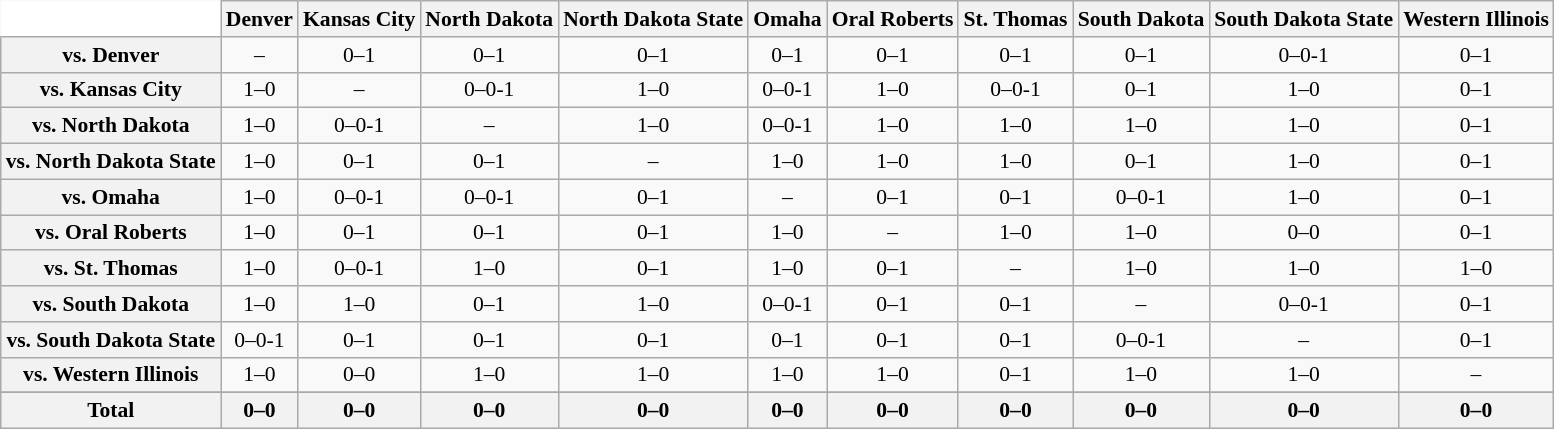<table class="wikitable" style="white-space:nowrap;font-size:90%;">
<tr>
<th colspan=1 style="background:white; border-top-style:hidden; border-left-style:hidden;"   width=110> </th>
<th style=>Denver</th>
<th style=>Kansas City</th>
<th style=>North Dakota</th>
<th style=>North Dakota State</th>
<th style=>Omaha</th>
<th style=>Oral Roberts</th>
<th style=>St. Thomas</th>
<th style=>South Dakota</th>
<th style=>South Dakota State</th>
<th style=>Western Illinois</th>
</tr>
<tr style="text-align:center;">
<th>vs. Denver</th>
<td>–</td>
<td>0–1</td>
<td>0–1</td>
<td>0–1</td>
<td>0–1</td>
<td>0–1</td>
<td>0–1</td>
<td>0–1</td>
<td>0–0-1</td>
<td>0–1</td>
</tr>
<tr style="text-align:center;">
<th>vs. Kansas City</th>
<td>1–0</td>
<td>–</td>
<td>0–0-1</td>
<td>1–0</td>
<td>0–0-1</td>
<td>1–0</td>
<td>0–0-1</td>
<td>0–1</td>
<td>1–0</td>
<td>0–1</td>
</tr>
<tr style="text-align:center;">
<th>vs. North Dakota</th>
<td>1–0</td>
<td>0–0-1</td>
<td>–</td>
<td>1–0</td>
<td>0–0-1</td>
<td>1–0</td>
<td>1–0</td>
<td>1–0</td>
<td>1–0</td>
<td>0–1</td>
</tr>
<tr style="text-align:center;">
<th>vs. North Dakota State</th>
<td>1–0</td>
<td>0–1</td>
<td>0–1</td>
<td>–</td>
<td>1–0</td>
<td>1–0</td>
<td>1–0</td>
<td>0–1</td>
<td>1–0</td>
<td>0–1</td>
</tr>
<tr style="text-align:center;">
<th>vs. Omaha</th>
<td>1–0</td>
<td>0–0-1</td>
<td>0–0-1</td>
<td>0–1</td>
<td>–</td>
<td>0–1</td>
<td>0–1</td>
<td>0–0-1</td>
<td>1–0</td>
<td>0–1</td>
</tr>
<tr style="text-align:center;">
<th>vs. Oral Roberts</th>
<td>1–0</td>
<td>0–1</td>
<td>0–1</td>
<td>0–1</td>
<td>1–0</td>
<td>–</td>
<td>1–0</td>
<td>1–0</td>
<td>0–0</td>
<td>0–1</td>
</tr>
<tr style="text-align:center;">
<th>vs. St. Thomas</th>
<td>1–0</td>
<td>0–0-1</td>
<td>1–0</td>
<td>0–1</td>
<td>1–0</td>
<td>0–1</td>
<td>–</td>
<td>1–0</td>
<td>1–0</td>
<td>1–0</td>
</tr>
<tr style="text-align:center;">
<th>vs. South Dakota</th>
<td>1–0</td>
<td>1–0</td>
<td>0–1</td>
<td>1–0</td>
<td>0–0-1</td>
<td>0–1</td>
<td>0–1</td>
<td>–</td>
<td>0–0-1</td>
<td>0–1</td>
</tr>
<tr style="text-align:center;">
<th>vs. South Dakota State</th>
<td>0–0-1</td>
<td>0–1</td>
<td>0–1</td>
<td>0–1</td>
<td>0–1</td>
<td>0–1</td>
<td>0–1</td>
<td>0–0-1</td>
<td>–</td>
<td>0–1</td>
</tr>
<tr style="text-align:center;">
<th>vs. Western Illinois</th>
<td>1–0</td>
<td>0–0</td>
<td>1–0</td>
<td>1–0</td>
<td>1–0</td>
<td>1–0</td>
<td>0–1</td>
<td>1–0</td>
<td>1–0</td>
<td>–</td>
</tr>
<tr style="text-align:center;">
</tr>
<tr style="text-align:center;">
<th>Total</th>
<th>0–0</th>
<th>0–0</th>
<th>0–0</th>
<th>0–0</th>
<th>0–0</th>
<th>0–0</th>
<th>0–0</th>
<th>0–0</th>
<th>0–0</th>
<th>0–0</th>
</tr>
</table>
